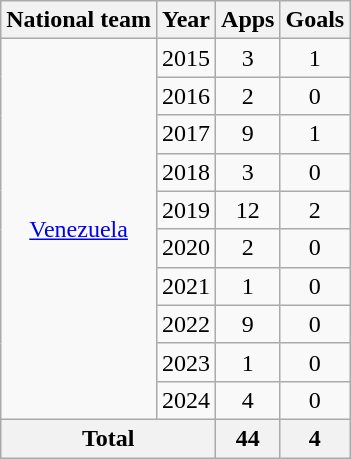<table class="wikitable" style="text-align: center;">
<tr>
<th>National team</th>
<th>Year</th>
<th>Apps</th>
<th>Goals</th>
</tr>
<tr>
<td rowspan="10"><a href='#'>Venezuela</a></td>
<td>2015</td>
<td>3</td>
<td>1</td>
</tr>
<tr>
<td>2016</td>
<td>2</td>
<td>0</td>
</tr>
<tr>
<td>2017</td>
<td>9</td>
<td>1</td>
</tr>
<tr>
<td>2018</td>
<td>3</td>
<td>0</td>
</tr>
<tr>
<td>2019</td>
<td>12</td>
<td>2</td>
</tr>
<tr>
<td>2020</td>
<td>2</td>
<td>0</td>
</tr>
<tr>
<td>2021</td>
<td>1</td>
<td>0</td>
</tr>
<tr>
<td>2022</td>
<td>9</td>
<td>0</td>
</tr>
<tr>
<td>2023</td>
<td>1</td>
<td>0</td>
</tr>
<tr>
<td>2024</td>
<td>4</td>
<td>0</td>
</tr>
<tr>
<th colspan="2">Total</th>
<th>44</th>
<th>4</th>
</tr>
</table>
